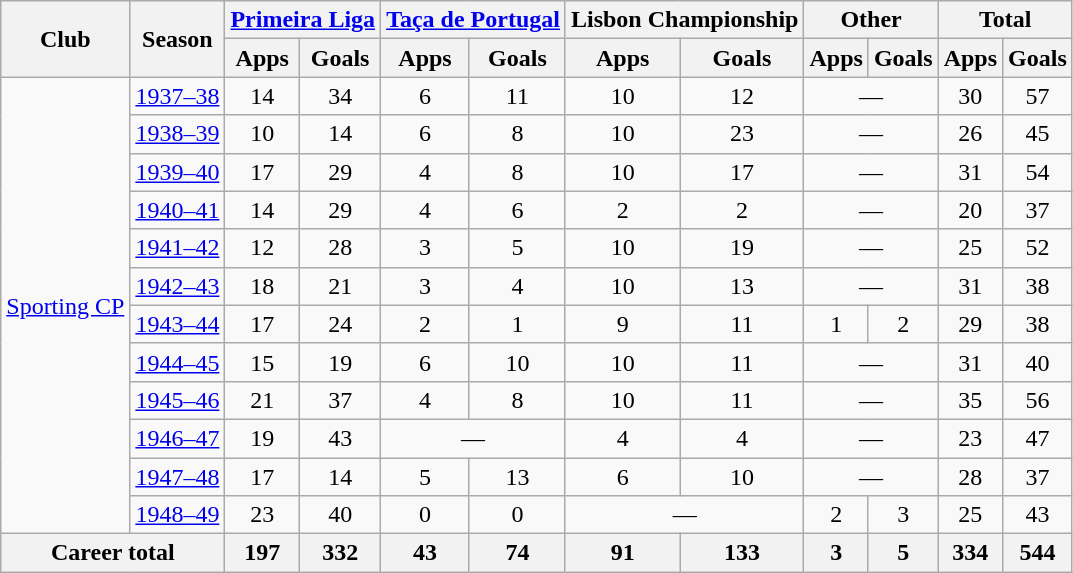<table class="wikitable" style="text-align:center">
<tr>
<th rowspan="2">Club</th>
<th rowspan="2">Season</th>
<th colspan="2"><a href='#'>Primeira Liga</a></th>
<th colspan="2"><a href='#'>Taça de Portugal</a></th>
<th colspan="2">Lisbon Championship</th>
<th colspan="2">Other</th>
<th colspan="2">Total</th>
</tr>
<tr>
<th>Apps</th>
<th>Goals</th>
<th>Apps</th>
<th>Goals</th>
<th>Apps</th>
<th>Goals</th>
<th>Apps</th>
<th>Goals</th>
<th>Apps</th>
<th>Goals</th>
</tr>
<tr>
<td rowspan="12"><a href='#'>Sporting CP</a></td>
<td><a href='#'>1937–38</a></td>
<td>14</td>
<td>34</td>
<td>6</td>
<td>11</td>
<td>10</td>
<td>12</td>
<td colspan="2">—</td>
<td>30</td>
<td>57</td>
</tr>
<tr>
<td><a href='#'>1938–39</a></td>
<td>10</td>
<td>14</td>
<td>6</td>
<td>8</td>
<td>10</td>
<td>23</td>
<td colspan="2">—</td>
<td>26</td>
<td>45</td>
</tr>
<tr>
<td><a href='#'>1939–40</a></td>
<td>17</td>
<td>29</td>
<td>4</td>
<td>8</td>
<td>10</td>
<td>17</td>
<td colspan="2">—</td>
<td>31</td>
<td>54</td>
</tr>
<tr>
<td><a href='#'>1940–41</a></td>
<td>14</td>
<td>29</td>
<td>4</td>
<td>6</td>
<td>2</td>
<td>2</td>
<td colspan="2">—</td>
<td>20</td>
<td>37</td>
</tr>
<tr>
<td><a href='#'>1941–42</a></td>
<td>12</td>
<td>28</td>
<td>3</td>
<td>5</td>
<td>10</td>
<td>19</td>
<td colspan="2">—</td>
<td>25</td>
<td>52</td>
</tr>
<tr>
<td><a href='#'>1942–43</a></td>
<td>18</td>
<td>21</td>
<td>3</td>
<td>4</td>
<td>10</td>
<td>13</td>
<td colspan="2">—</td>
<td>31</td>
<td>38</td>
</tr>
<tr>
<td><a href='#'>1943–44</a></td>
<td>17</td>
<td>24</td>
<td>2</td>
<td>1</td>
<td>9</td>
<td>11</td>
<td>1</td>
<td>2</td>
<td>29</td>
<td>38</td>
</tr>
<tr>
<td><a href='#'>1944–45</a></td>
<td>15</td>
<td>19</td>
<td>6</td>
<td>10</td>
<td>10</td>
<td>11</td>
<td colspan="2">—</td>
<td>31</td>
<td>40</td>
</tr>
<tr>
<td><a href='#'>1945–46</a></td>
<td>21</td>
<td>37</td>
<td>4</td>
<td>8</td>
<td>10</td>
<td>11</td>
<td colspan="2">—</td>
<td>35</td>
<td>56</td>
</tr>
<tr>
<td><a href='#'>1946–47</a></td>
<td>19</td>
<td>43</td>
<td colspan="2">—</td>
<td>4</td>
<td>4</td>
<td colspan="2">—</td>
<td>23</td>
<td>47</td>
</tr>
<tr>
<td><a href='#'>1947–48</a></td>
<td>17</td>
<td>14</td>
<td>5</td>
<td>13</td>
<td>6</td>
<td>10</td>
<td colspan="2">—</td>
<td>28</td>
<td>37</td>
</tr>
<tr>
<td><a href='#'>1948–49</a></td>
<td>23</td>
<td>40</td>
<td>0</td>
<td>0</td>
<td colspan="2">—</td>
<td>2</td>
<td>3</td>
<td>25</td>
<td>43</td>
</tr>
<tr>
<th colspan="2">Career total</th>
<th>197</th>
<th>332</th>
<th>43</th>
<th>74</th>
<th>91</th>
<th>133</th>
<th>3</th>
<th>5</th>
<th>334</th>
<th>544</th>
</tr>
</table>
